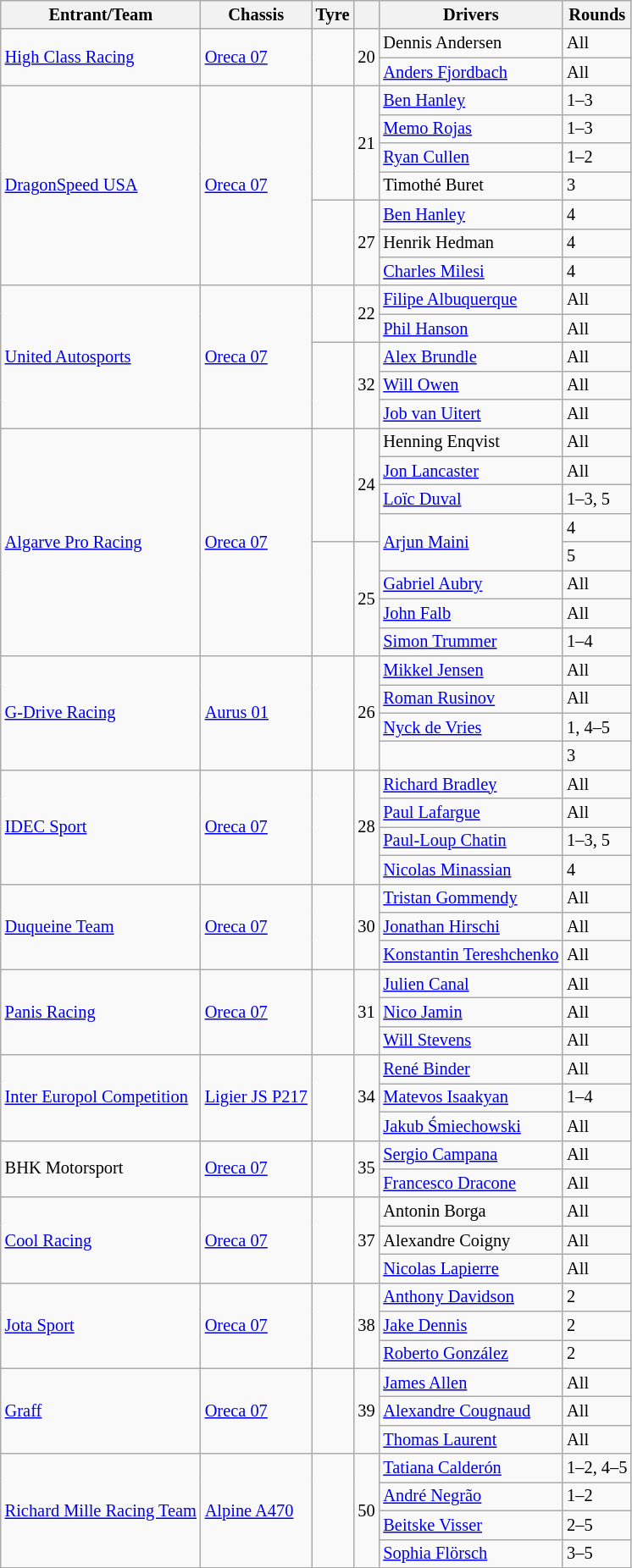<table class="wikitable" style="font-size: 85%;">
<tr>
<th>Entrant/Team</th>
<th>Chassis</th>
<th>Tyre</th>
<th></th>
<th>Drivers</th>
<th>Rounds</th>
</tr>
<tr>
<td rowspan=2> <a href='#'>High Class Racing</a></td>
<td rowspan=2><a href='#'>Oreca 07</a></td>
<td align="center" rowspan=2></td>
<td align="center" rowspan=2>20</td>
<td> Dennis Andersen</td>
<td>All</td>
</tr>
<tr>
<td> <a href='#'>Anders Fjordbach</a></td>
<td>All</td>
</tr>
<tr>
<td rowspan="7"> <a href='#'>DragonSpeed USA</a></td>
<td rowspan="7"><a href='#'>Oreca 07</a></td>
<td rowspan="4" align="center"></td>
<td rowspan="4" align="center">21</td>
<td> <a href='#'>Ben Hanley</a></td>
<td>1–3</td>
</tr>
<tr>
<td> <a href='#'>Memo Rojas</a></td>
<td>1–3</td>
</tr>
<tr>
<td> <a href='#'>Ryan Cullen</a></td>
<td>1–2</td>
</tr>
<tr>
<td> Timothé Buret</td>
<td>3</td>
</tr>
<tr>
<td rowspan=3 align=center></td>
<td rowspan=3 align=center>27</td>
<td> <a href='#'>Ben Hanley</a></td>
<td>4</td>
</tr>
<tr>
<td> Henrik Hedman</td>
<td>4</td>
</tr>
<tr>
<td> <a href='#'>Charles Milesi</a></td>
<td>4</td>
</tr>
<tr>
<td rowspan="5"> <a href='#'>United Autosports</a></td>
<td rowspan="5"><a href='#'>Oreca 07</a></td>
<td rowspan="2" align="center"></td>
<td rowspan="2" align="center">22</td>
<td> <a href='#'>Filipe Albuquerque</a></td>
<td>All</td>
</tr>
<tr>
<td> <a href='#'>Phil Hanson</a></td>
<td>All</td>
</tr>
<tr>
<td rowspan="3" align="center"></td>
<td rowspan="3" align="center">32</td>
<td> <a href='#'>Alex Brundle</a></td>
<td>All</td>
</tr>
<tr>
<td> <a href='#'>Will Owen</a></td>
<td>All</td>
</tr>
<tr>
<td> <a href='#'>Job van Uitert</a></td>
<td>All</td>
</tr>
<tr>
<td rowspan="8"> <a href='#'>Algarve Pro Racing</a></td>
<td rowspan="8"><a href='#'>Oreca 07</a></td>
<td rowspan="4" align="center"></td>
<td rowspan="4" align="center">24</td>
<td> Henning Enqvist</td>
<td>All</td>
</tr>
<tr>
<td> <a href='#'>Jon Lancaster</a></td>
<td>All</td>
</tr>
<tr>
<td> <a href='#'>Loïc Duval</a></td>
<td>1–3, 5</td>
</tr>
<tr>
<td rowspan=2> <a href='#'>Arjun Maini</a></td>
<td>4</td>
</tr>
<tr>
<td rowspan="4" align="center"></td>
<td rowspan="4" align="center">25</td>
<td>5</td>
</tr>
<tr>
<td> <a href='#'>Gabriel Aubry</a></td>
<td>All</td>
</tr>
<tr>
<td> <a href='#'>John Falb</a></td>
<td>All</td>
</tr>
<tr>
<td> <a href='#'>Simon Trummer</a></td>
<td>1–4</td>
</tr>
<tr>
<td rowspan="4"> <a href='#'>G-Drive Racing</a></td>
<td rowspan="4"><a href='#'>Aurus 01</a></td>
<td rowspan="4" align="center"></td>
<td rowspan="4" align="center">26</td>
<td> <a href='#'>Mikkel Jensen</a></td>
<td>All</td>
</tr>
<tr>
<td> <a href='#'>Roman Rusinov</a></td>
<td>All</td>
</tr>
<tr>
<td> <a href='#'>Nyck de Vries</a></td>
<td>1, 4–5</td>
</tr>
<tr>
<td></td>
<td>3</td>
</tr>
<tr>
<td rowspan="4"> <a href='#'>IDEC Sport</a></td>
<td rowspan="4"><a href='#'>Oreca 07</a></td>
<td rowspan="4" align="center"></td>
<td rowspan="4" align="center">28</td>
<td> <a href='#'>Richard Bradley</a></td>
<td>All</td>
</tr>
<tr>
<td> <a href='#'>Paul Lafargue</a></td>
<td>All</td>
</tr>
<tr>
<td> <a href='#'>Paul-Loup Chatin</a></td>
<td>1–3, 5</td>
</tr>
<tr>
<td> <a href='#'>Nicolas Minassian</a></td>
<td>4</td>
</tr>
<tr>
<td rowspan="3"> <a href='#'>Duqueine Team</a></td>
<td rowspan="3"><a href='#'>Oreca 07</a></td>
<td rowspan="3" align="center"></td>
<td rowspan="3" align="center">30</td>
<td> <a href='#'>Tristan Gommendy</a></td>
<td>All</td>
</tr>
<tr>
<td> <a href='#'>Jonathan Hirschi</a></td>
<td>All</td>
</tr>
<tr>
<td> <a href='#'>Konstantin Tereshchenko</a></td>
<td>All</td>
</tr>
<tr>
<td rowspan="3"> <a href='#'>Panis Racing</a></td>
<td rowspan="3"><a href='#'>Oreca 07</a></td>
<td rowspan="3" align="center"></td>
<td rowspan="3" align="center">31</td>
<td> <a href='#'>Julien Canal</a></td>
<td>All</td>
</tr>
<tr>
<td> <a href='#'>Nico Jamin</a></td>
<td>All</td>
</tr>
<tr>
<td> <a href='#'>Will Stevens</a></td>
<td>All</td>
</tr>
<tr>
<td rowspan="3"> <a href='#'>Inter Europol Competition</a></td>
<td rowspan="3"><a href='#'>Ligier JS P217</a></td>
<td rowspan="3" align="center"></td>
<td rowspan="3" align="center">34</td>
<td> <a href='#'>René Binder</a></td>
<td>All</td>
</tr>
<tr>
<td> <a href='#'>Matevos Isaakyan</a></td>
<td>1–4</td>
</tr>
<tr>
<td> <a href='#'>Jakub Śmiechowski</a></td>
<td>All</td>
</tr>
<tr>
<td rowspan="2"> BHK Motorsport</td>
<td rowspan="2"><a href='#'>Oreca 07</a></td>
<td rowspan="2" align="center"></td>
<td rowspan="2" align="center">35</td>
<td> <a href='#'>Sergio Campana</a></td>
<td>All</td>
</tr>
<tr>
<td> <a href='#'>Francesco Dracone</a></td>
<td>All</td>
</tr>
<tr>
<td rowspan="3"> <a href='#'>Cool Racing</a></td>
<td rowspan="3"><a href='#'>Oreca 07</a></td>
<td rowspan="3" align="center"></td>
<td rowspan="3" align="center">37</td>
<td> Antonin Borga</td>
<td>All</td>
</tr>
<tr>
<td> Alexandre Coigny</td>
<td>All</td>
</tr>
<tr>
<td> <a href='#'>Nicolas Lapierre</a></td>
<td>All</td>
</tr>
<tr>
<td rowspan=3> <a href='#'>Jota Sport</a></td>
<td rowspan=3><a href='#'>Oreca 07</a></td>
<td align="center" rowspan=3></td>
<td align="center" rowspan=3>38</td>
<td> <a href='#'>Anthony Davidson</a></td>
<td>2</td>
</tr>
<tr>
<td> <a href='#'>Jake Dennis</a></td>
<td>2</td>
</tr>
<tr>
<td> <a href='#'>Roberto González</a></td>
<td>2</td>
</tr>
<tr>
<td rowspan=3> <a href='#'>Graff</a></td>
<td rowspan=3><a href='#'>Oreca 07</a></td>
<td align="center" rowspan=3></td>
<td align="center" rowspan=3>39</td>
<td> <a href='#'>James Allen</a></td>
<td>All</td>
</tr>
<tr>
<td> <a href='#'>Alexandre Cougnaud</a></td>
<td>All</td>
</tr>
<tr>
<td> <a href='#'>Thomas Laurent</a></td>
<td>All</td>
</tr>
<tr>
<td rowspan="4"> <a href='#'>Richard Mille Racing Team</a></td>
<td rowspan="4"><a href='#'>Alpine A470</a></td>
<td rowspan="4" align="center"></td>
<td rowspan="4" align="center">50</td>
<td> <a href='#'>Tatiana Calderón</a></td>
<td>1–2, 4–5</td>
</tr>
<tr>
<td> <a href='#'>André Negrão</a></td>
<td>1–2</td>
</tr>
<tr>
<td> <a href='#'>Beitske Visser</a></td>
<td>2–5</td>
</tr>
<tr>
<td> <a href='#'>Sophia Flörsch</a></td>
<td>3–5</td>
</tr>
</table>
